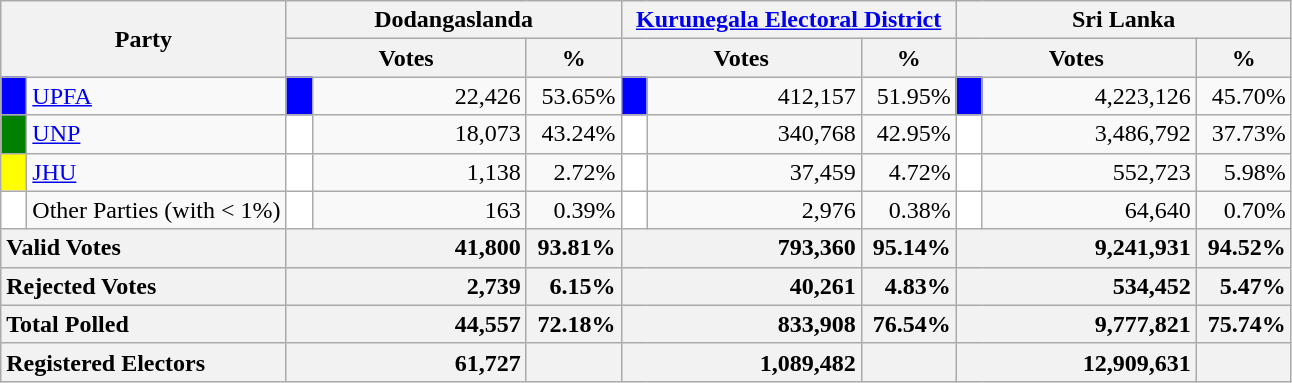<table class="wikitable">
<tr>
<th colspan="2" width="144px"rowspan="2">Party</th>
<th colspan="3" width="216px">Dodangaslanda</th>
<th colspan="3" width="216px"><a href='#'>Kurunegala Electoral District</a></th>
<th colspan="3" width="216px">Sri Lanka</th>
</tr>
<tr>
<th colspan="2" width="144px">Votes</th>
<th>%</th>
<th colspan="2" width="144px">Votes</th>
<th>%</th>
<th colspan="2" width="144px">Votes</th>
<th>%</th>
</tr>
<tr>
<td style="background-color:blue;" width="10px"></td>
<td style="text-align:left;"><a href='#'>UPFA</a></td>
<td style="background-color:blue;" width="10px"></td>
<td style="text-align:right;">22,426</td>
<td style="text-align:right;">53.65%</td>
<td style="background-color:blue;" width="10px"></td>
<td style="text-align:right;">412,157</td>
<td style="text-align:right;">51.95%</td>
<td style="background-color:blue;" width="10px"></td>
<td style="text-align:right;">4,223,126</td>
<td style="text-align:right;">45.70%</td>
</tr>
<tr>
<td style="background-color:green;" width="10px"></td>
<td style="text-align:left;"><a href='#'>UNP</a></td>
<td style="background-color:white;" width="10px"></td>
<td style="text-align:right;">18,073</td>
<td style="text-align:right;">43.24%</td>
<td style="background-color:white;" width="10px"></td>
<td style="text-align:right;">340,768</td>
<td style="text-align:right;">42.95%</td>
<td style="background-color:white;" width="10px"></td>
<td style="text-align:right;">3,486,792</td>
<td style="text-align:right;">37.73%</td>
</tr>
<tr>
<td style="background-color:yellow;" width="10px"></td>
<td style="text-align:left;"><a href='#'>JHU</a></td>
<td style="background-color:white;" width="10px"></td>
<td style="text-align:right;">1,138</td>
<td style="text-align:right;">2.72%</td>
<td style="background-color:white;" width="10px"></td>
<td style="text-align:right;">37,459</td>
<td style="text-align:right;">4.72%</td>
<td style="background-color:white;" width="10px"></td>
<td style="text-align:right;">552,723</td>
<td style="text-align:right;">5.98%</td>
</tr>
<tr>
<td style="background-color:white;" width="10px"></td>
<td style="text-align:left;">Other Parties (with < 1%)</td>
<td style="background-color:white;" width="10px"></td>
<td style="text-align:right;">163</td>
<td style="text-align:right;">0.39%</td>
<td style="background-color:white;" width="10px"></td>
<td style="text-align:right;">2,976</td>
<td style="text-align:right;">0.38%</td>
<td style="background-color:white;" width="10px"></td>
<td style="text-align:right;">64,640</td>
<td style="text-align:right;">0.70%</td>
</tr>
<tr>
<th colspan="2" width="144px"style="text-align:left;">Valid Votes</th>
<th style="text-align:right;"colspan="2" width="144px">41,800</th>
<th style="text-align:right;">93.81%</th>
<th style="text-align:right;"colspan="2" width="144px">793,360</th>
<th style="text-align:right;">95.14%</th>
<th style="text-align:right;"colspan="2" width="144px">9,241,931</th>
<th style="text-align:right;">94.52%</th>
</tr>
<tr>
<th colspan="2" width="144px"style="text-align:left;">Rejected Votes</th>
<th style="text-align:right;"colspan="2" width="144px">2,739</th>
<th style="text-align:right;">6.15%</th>
<th style="text-align:right;"colspan="2" width="144px">40,261</th>
<th style="text-align:right;">4.83%</th>
<th style="text-align:right;"colspan="2" width="144px">534,452</th>
<th style="text-align:right;">5.47%</th>
</tr>
<tr>
<th colspan="2" width="144px"style="text-align:left;">Total Polled</th>
<th style="text-align:right;"colspan="2" width="144px">44,557</th>
<th style="text-align:right;">72.18%</th>
<th style="text-align:right;"colspan="2" width="144px">833,908</th>
<th style="text-align:right;">76.54%</th>
<th style="text-align:right;"colspan="2" width="144px">9,777,821</th>
<th style="text-align:right;">75.74%</th>
</tr>
<tr>
<th colspan="2" width="144px"style="text-align:left;">Registered Electors</th>
<th style="text-align:right;"colspan="2" width="144px">61,727</th>
<th></th>
<th style="text-align:right;"colspan="2" width="144px">1,089,482</th>
<th></th>
<th style="text-align:right;"colspan="2" width="144px">12,909,631</th>
<th></th>
</tr>
</table>
